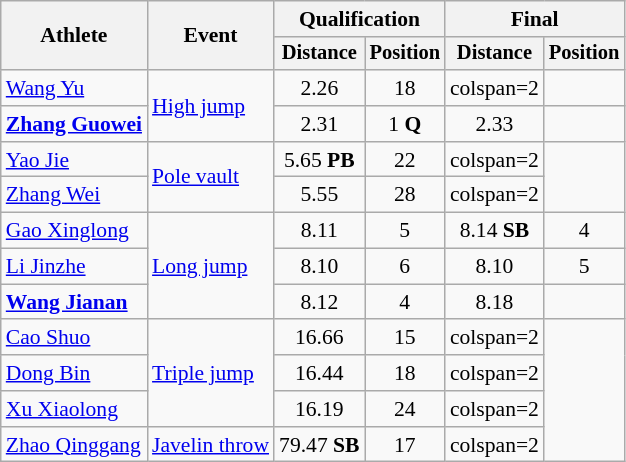<table class=wikitable style="font-size:90%">
<tr>
<th rowspan="2">Athlete</th>
<th rowspan="2">Event</th>
<th colspan="2">Qualification</th>
<th colspan="2">Final</th>
</tr>
<tr style="font-size:95%">
<th>Distance</th>
<th>Position</th>
<th>Distance</th>
<th>Position</th>
</tr>
<tr style=text-align:center>
<td style=text-align:left><a href='#'>Wang Yu</a></td>
<td style=text-align:left rowspan=2><a href='#'>High jump</a></td>
<td>2.26</td>
<td>18</td>
<td>colspan=2 </td>
</tr>
<tr style=text-align:center>
<td style=text-align:left><strong><a href='#'>Zhang Guowei</a></strong></td>
<td>2.31</td>
<td>1 <strong>Q</strong></td>
<td>2.33</td>
<td></td>
</tr>
<tr style=text-align:center>
<td style=text-align:left><a href='#'>Yao Jie</a></td>
<td style=text-align:left rowspan=2><a href='#'>Pole vault</a></td>
<td>5.65 <strong>PB</strong></td>
<td>22</td>
<td>colspan=2 </td>
</tr>
<tr style=text-align:center>
<td style=text-align:left><a href='#'>Zhang Wei</a></td>
<td>5.55</td>
<td>28</td>
<td>colspan=2 </td>
</tr>
<tr style=text-align:center>
<td style=text-align:left><a href='#'>Gao Xinglong</a></td>
<td style=text-align:left rowspan=3><a href='#'>Long jump</a></td>
<td>8.11</td>
<td>5</td>
<td>8.14 <strong>SB</strong></td>
<td>4</td>
</tr>
<tr style=text-align:center>
<td style=text-align:left><a href='#'>Li Jinzhe</a></td>
<td>8.10</td>
<td>6</td>
<td>8.10</td>
<td>5</td>
</tr>
<tr style=text-align:center>
<td style=text-align:left><strong><a href='#'>Wang Jianan</a></strong></td>
<td>8.12</td>
<td>4</td>
<td>8.18</td>
<td></td>
</tr>
<tr style=text-align:center>
<td style=text-align:left><a href='#'>Cao Shuo</a></td>
<td style=text-align:left rowspan=3><a href='#'>Triple jump</a></td>
<td>16.66</td>
<td>15</td>
<td>colspan=2 </td>
</tr>
<tr style=text-align:center>
<td style=text-align:left><a href='#'>Dong Bin</a></td>
<td>16.44</td>
<td>18</td>
<td>colspan=2 </td>
</tr>
<tr style=text-align:center>
<td style=text-align:left><a href='#'>Xu Xiaolong</a></td>
<td>16.19</td>
<td>24</td>
<td>colspan=2 </td>
</tr>
<tr style=text-align:center>
<td style=text-align:left><a href='#'>Zhao Qinggang</a></td>
<td style=text-align:left rowspan=1><a href='#'>Javelin throw</a></td>
<td>79.47 <strong>SB</strong></td>
<td>17</td>
<td>colspan=2 </td>
</tr>
</table>
